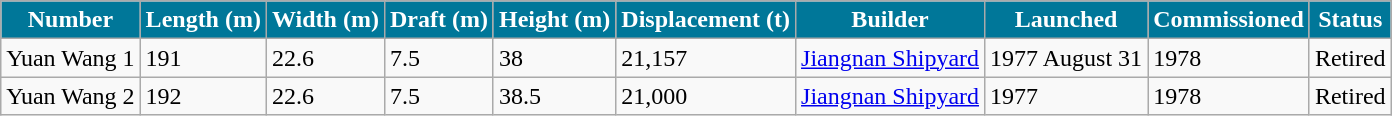<table class="wikitable">
<tr>
<th style="background:#079;color:#fff;">Number</th>
<th style="background:#079;color:#fff;">Length (m)</th>
<th style="background:#079;color:#fff;">Width (m)</th>
<th style="background:#079;color:#fff;">Draft (m)</th>
<th style="background:#079;color:#fff;">Height (m)</th>
<th style="background:#079;color:#fff;">Displacement (t)</th>
<th style="background:#079;color:#fff;">Builder</th>
<th style="background:#079;color:#fff;">Launched</th>
<th style="background:#079;color:#fff;">Commissioned</th>
<th style="background:#079;color:#fff;">Status</th>
</tr>
<tr>
<td>Yuan Wang 1</td>
<td>191</td>
<td>22.6</td>
<td>7.5</td>
<td>38</td>
<td>21,157</td>
<td><a href='#'>Jiangnan Shipyard</a></td>
<td>1977 August 31</td>
<td>1978</td>
<td>Retired</td>
</tr>
<tr>
<td>Yuan Wang 2</td>
<td>192</td>
<td>22.6</td>
<td>7.5</td>
<td>38.5</td>
<td>21,000</td>
<td><a href='#'>Jiangnan Shipyard</a></td>
<td>1977</td>
<td>1978</td>
<td>Retired</td>
</tr>
</table>
